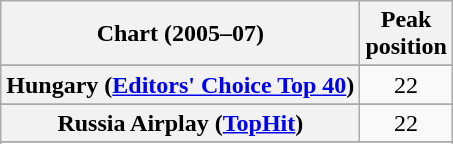<table class="wikitable plainrowheaders sortable" style="text-align:center;">
<tr>
<th scope="col">Chart (2005–07)</th>
<th scope="col">Peak<br>position</th>
</tr>
<tr>
</tr>
<tr>
</tr>
<tr>
</tr>
<tr>
</tr>
<tr>
</tr>
<tr>
</tr>
<tr>
<th scope="row">Hungary (<a href='#'>Editors' Choice Top 40</a>)</th>
<td>22</td>
</tr>
<tr>
</tr>
<tr>
</tr>
<tr>
<th scope="row">Russia Airplay (<a href='#'>TopHit</a>)</th>
<td>22</td>
</tr>
<tr>
</tr>
<tr>
</tr>
<tr>
</tr>
</table>
